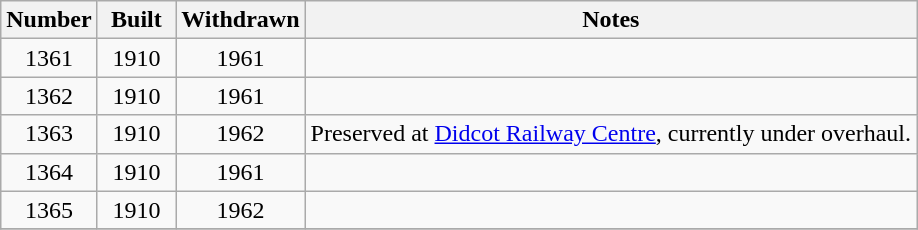<table class="wikitable" style="text-align:center">
<tr>
<th width=50>Number</th>
<th width=45>Built</th>
<th width=45>Withdrawn</th>
<th>Notes</th>
</tr>
<tr>
<td>1361</td>
<td>1910</td>
<td>1961</td>
<td></td>
</tr>
<tr>
<td>1362</td>
<td>1910</td>
<td>1961</td>
<td></td>
</tr>
<tr>
<td>1363</td>
<td>1910</td>
<td>1962</td>
<td>Preserved at <a href='#'>Didcot Railway Centre</a>, currently under overhaul.</td>
</tr>
<tr>
<td>1364</td>
<td>1910</td>
<td>1961</td>
<td></td>
</tr>
<tr>
<td>1365</td>
<td>1910</td>
<td>1962</td>
<td></td>
</tr>
<tr>
</tr>
</table>
